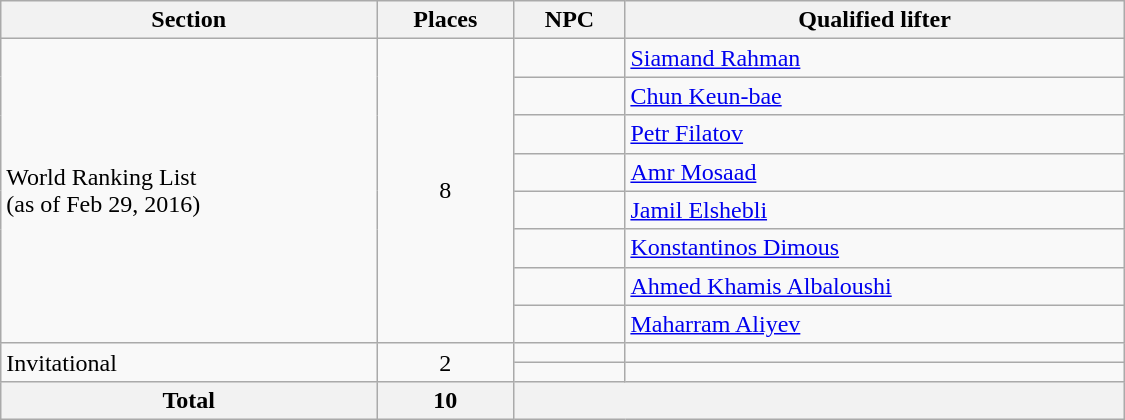<table class="wikitable"  width=750>
<tr>
<th>Section</th>
<th>Places</th>
<th>NPC</th>
<th>Qualified lifter</th>
</tr>
<tr>
<td rowspan=8>World Ranking List<br>(as of Feb 29, 2016)</td>
<td rowspan=8 align=center>8</td>
<td></td>
<td><a href='#'>Siamand Rahman</a></td>
</tr>
<tr>
<td></td>
<td><a href='#'>Chun Keun-bae</a></td>
</tr>
<tr>
<td></td>
<td><a href='#'>Petr Filatov</a></td>
</tr>
<tr>
<td></td>
<td><a href='#'>Amr Mosaad</a></td>
</tr>
<tr>
<td></td>
<td><a href='#'>Jamil Elshebli</a></td>
</tr>
<tr>
<td></td>
<td><a href='#'>Konstantinos Dimous</a></td>
</tr>
<tr>
<td></td>
<td><a href='#'>Ahmed Khamis Albaloushi</a></td>
</tr>
<tr>
<td></td>
<td><a href='#'>Maharram Aliyev</a></td>
</tr>
<tr>
<td rowspan=2>Invitational</td>
<td rowspan="2" align=center>2</td>
<td></td>
<td></td>
</tr>
<tr>
<td></td>
<td></td>
</tr>
<tr>
<th>Total</th>
<th>10</th>
<th colspan=2></th>
</tr>
</table>
